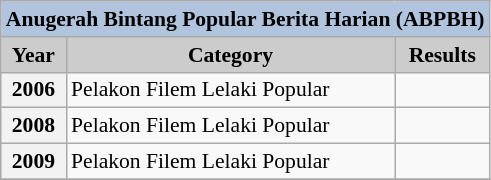<table class="wikitable" style="font-size:90%;">
<tr>
<th colspan=4 style="background:#B0C4DE;">Anugerah Bintang Popular Berita Harian (ABPBH)</th>
</tr>
<tr align="center">
<th style="background: #CCCCCC;">Year</th>
<th style="background: #CCCCCC;">Category</th>
<th style="background: #CCCCCC;">Results</th>
</tr>
<tr>
<th>2006</th>
<td>Pelakon Filem Lelaki Popular</td>
<td></td>
</tr>
<tr>
<th>2008</th>
<td>Pelakon Filem Lelaki Popular</td>
<td></td>
</tr>
<tr>
<th>2009</th>
<td>Pelakon Filem Lelaki Popular</td>
<td></td>
</tr>
<tr>
</tr>
</table>
